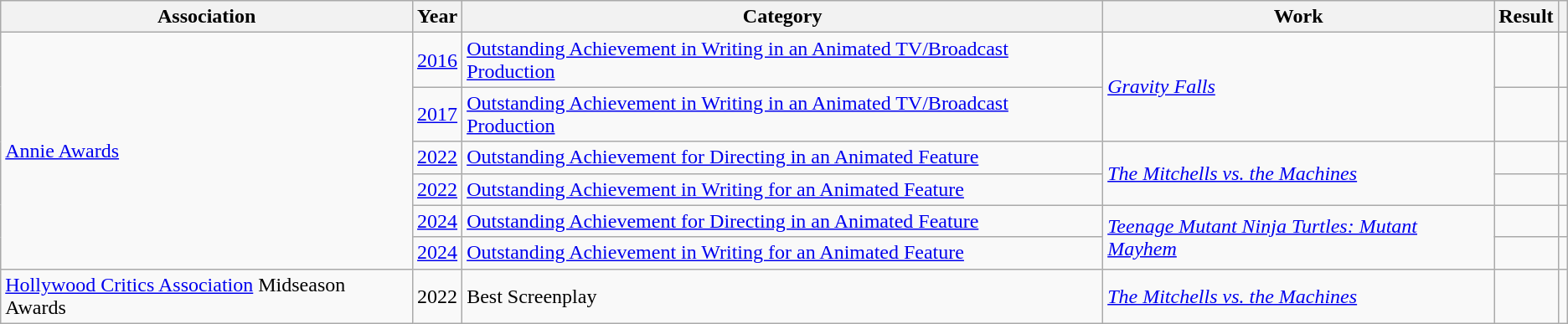<table class="wikitable">
<tr>
<th>Association</th>
<th>Year</th>
<th>Category</th>
<th>Work</th>
<th>Result</th>
<th></th>
</tr>
<tr>
<td rowspan="6"><a href='#'>Annie Awards</a></td>
<td><a href='#'>2016</a></td>
<td><a href='#'>Outstanding Achievement in Writing in an Animated TV/Broadcast Production</a></td>
<td rowspan="2"><em><a href='#'>Gravity Falls</a></em></td>
<td></td>
<td></td>
</tr>
<tr>
<td><a href='#'>2017</a></td>
<td><a href='#'>Outstanding Achievement in Writing in an Animated TV/Broadcast Production</a></td>
<td></td>
<td></td>
</tr>
<tr>
<td><a href='#'>2022</a></td>
<td><a href='#'>Outstanding Achievement for Directing in an Animated Feature</a></td>
<td rowspan="2"><em><a href='#'>The Mitchells vs. the Machines</a></em></td>
<td></td>
<td></td>
</tr>
<tr>
<td><a href='#'>2022</a></td>
<td><a href='#'>Outstanding Achievement in Writing for an Animated Feature</a></td>
<td></td>
<td></td>
</tr>
<tr>
<td><a href='#'>2024</a></td>
<td><a href='#'>Outstanding Achievement for Directing in an Animated Feature</a></td>
<td rowspan="2"><em><a href='#'>Teenage Mutant Ninja Turtles: Mutant Mayhem</a></em></td>
<td></td>
<td></td>
</tr>
<tr>
<td><a href='#'>2024</a></td>
<td><a href='#'>Outstanding Achievement in Writing for an Animated Feature</a></td>
<td></td>
<td></td>
</tr>
<tr>
<td><a href='#'>Hollywood Critics Association</a> Midseason Awards</td>
<td>2022</td>
<td>Best Screenplay</td>
<td><em><a href='#'>The Mitchells vs. the Machines</a></em></td>
<td></td>
<td></td>
</tr>
</table>
